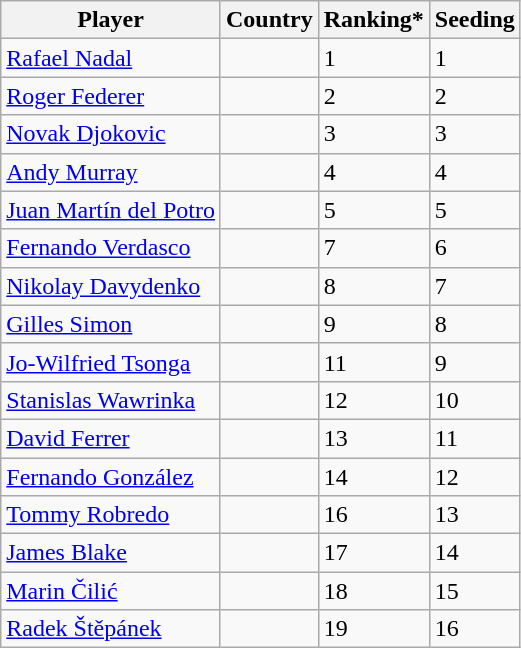<table class="wikitable" border="1">
<tr>
<th>Player</th>
<th>Country</th>
<th>Ranking*</th>
<th>Seeding</th>
</tr>
<tr>
<td><a href='#'>Rafael Nadal</a></td>
<td></td>
<td>1</td>
<td>1</td>
</tr>
<tr>
<td><a href='#'>Roger Federer</a></td>
<td></td>
<td>2</td>
<td>2</td>
</tr>
<tr>
<td><a href='#'>Novak Djokovic</a></td>
<td></td>
<td>3</td>
<td>3</td>
</tr>
<tr>
<td><a href='#'>Andy Murray</a></td>
<td></td>
<td>4</td>
<td>4</td>
</tr>
<tr>
<td><a href='#'>Juan Martín del Potro</a></td>
<td></td>
<td>5</td>
<td>5</td>
</tr>
<tr>
<td><a href='#'>Fernando Verdasco</a></td>
<td></td>
<td>7</td>
<td>6</td>
</tr>
<tr>
<td><a href='#'>Nikolay Davydenko</a></td>
<td></td>
<td>8</td>
<td>7</td>
</tr>
<tr>
<td><a href='#'>Gilles Simon</a></td>
<td></td>
<td>9</td>
<td>8</td>
</tr>
<tr>
<td><a href='#'>Jo-Wilfried Tsonga</a></td>
<td></td>
<td>11</td>
<td>9</td>
</tr>
<tr>
<td><a href='#'>Stanislas Wawrinka</a></td>
<td></td>
<td>12</td>
<td>10</td>
</tr>
<tr>
<td><a href='#'>David Ferrer</a></td>
<td></td>
<td>13</td>
<td>11</td>
</tr>
<tr>
<td><a href='#'>Fernando González</a></td>
<td></td>
<td>14</td>
<td>12</td>
</tr>
<tr>
<td><a href='#'>Tommy Robredo</a></td>
<td></td>
<td>16</td>
<td>13</td>
</tr>
<tr>
<td><a href='#'>James Blake</a></td>
<td></td>
<td>17</td>
<td>14</td>
</tr>
<tr>
<td><a href='#'>Marin Čilić</a></td>
<td></td>
<td>18</td>
<td>15</td>
</tr>
<tr>
<td><a href='#'>Radek Štěpánek</a></td>
<td></td>
<td>19</td>
<td>16</td>
</tr>
</table>
